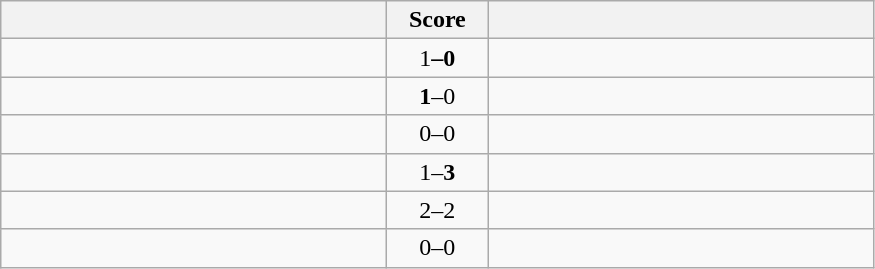<table class="wikitable" style="text-align: center;">
<tr>
<th width=250></th>
<th width=60>Score</th>
<th width=250></th>
</tr>
<tr>
<td align=left><strong></td>
<td></strong>1<strong>–0</td>
<td align=left></td>
</tr>
<tr>
<td align=left></strong></td>
<td><strong>1</strong>–0</td>
<td align=left></td>
</tr>
<tr>
<td align=left></td>
<td>0–0</td>
<td align=left></td>
</tr>
<tr>
<td align=left></td>
<td>1–<strong>3</strong></td>
<td align=left><strong></td>
</tr>
<tr>
<td align=left></td>
<td>2–</strong>2<strong></td>
<td align=left></strong></td>
</tr>
<tr>
<td align=left></td>
<td>0–0</td>
<td align=left></td>
</tr>
</table>
